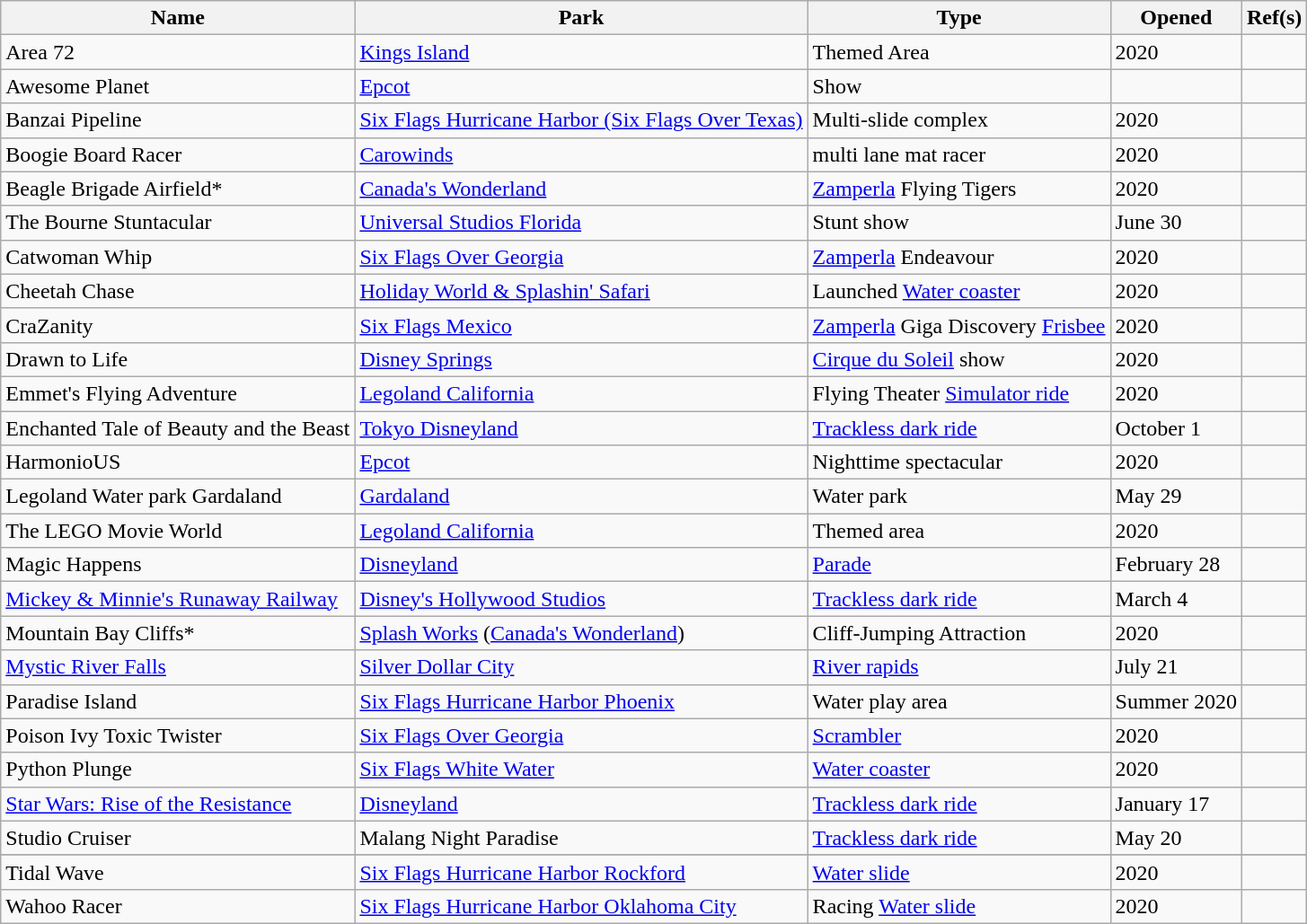<table class="wikitable sortable">
<tr>
<th>Name</th>
<th>Park</th>
<th>Type</th>
<th>Opened</th>
<th class="unsortable">Ref(s)</th>
</tr>
<tr>
<td>Area 72</td>
<td><a href='#'>Kings Island</a></td>
<td>Themed Area</td>
<td>2020</td>
<td></td>
</tr>
<tr>
<td>Awesome Planet</td>
<td><a href='#'>Epcot</a></td>
<td>Show</td>
<td></td>
<td></td>
</tr>
<tr>
<td>Banzai Pipeline</td>
<td><a href='#'>Six Flags Hurricane Harbor (Six Flags Over Texas)</a></td>
<td>Multi-slide complex</td>
<td>2020</td>
<td></td>
</tr>
<tr>
<td>Boogie Board Racer</td>
<td><a href='#'>Carowinds</a></td>
<td>multi lane mat racer</td>
<td>2020</td>
<td></td>
</tr>
<tr>
<td>Beagle Brigade Airfield*</td>
<td><a href='#'>Canada's Wonderland</a></td>
<td><a href='#'>Zamperla</a> Flying Tigers</td>
<td>2020</td>
<td></td>
</tr>
<tr>
<td>The Bourne Stuntacular</td>
<td><a href='#'>Universal Studios Florida</a></td>
<td>Stunt show</td>
<td>June 30</td>
<td></td>
</tr>
<tr>
<td>Catwoman Whip</td>
<td><a href='#'>Six Flags Over Georgia</a></td>
<td><a href='#'>Zamperla</a> Endeavour</td>
<td>2020</td>
<td></td>
</tr>
<tr>
<td>Cheetah Chase</td>
<td><a href='#'>Holiday World & Splashin' Safari</a></td>
<td>Launched <a href='#'>Water coaster</a></td>
<td>2020</td>
<td></td>
</tr>
<tr>
<td>CraZanity</td>
<td><a href='#'>Six Flags Mexico</a></td>
<td><a href='#'>Zamperla</a> Giga Discovery <a href='#'>Frisbee</a></td>
<td>2020</td>
<td></td>
</tr>
<tr>
<td>Drawn to Life</td>
<td><a href='#'>Disney Springs</a></td>
<td><a href='#'>Cirque du Soleil</a> show</td>
<td>2020</td>
<td></td>
</tr>
<tr>
<td>Emmet's Flying Adventure</td>
<td><a href='#'>Legoland California</a></td>
<td>Flying Theater <a href='#'>Simulator ride</a></td>
<td>2020</td>
<td></td>
</tr>
<tr>
<td>Enchanted Tale of Beauty and the Beast</td>
<td><a href='#'>Tokyo Disneyland</a></td>
<td><a href='#'>Trackless dark ride</a></td>
<td>October 1</td>
<td></td>
</tr>
<tr>
<td>HarmonioUS</td>
<td><a href='#'>Epcot</a></td>
<td>Nighttime spectacular</td>
<td>2020</td>
<td></td>
</tr>
<tr>
<td>Legoland Water park Gardaland</td>
<td><a href='#'>Gardaland</a></td>
<td>Water park</td>
<td>May 29</td>
<td></td>
</tr>
<tr>
<td>The LEGO Movie World</td>
<td><a href='#'>Legoland California</a></td>
<td>Themed area</td>
<td>2020</td>
<td></td>
</tr>
<tr>
<td>Magic Happens</td>
<td><a href='#'>Disneyland</a></td>
<td><a href='#'>Parade</a></td>
<td>February 28</td>
<td></td>
</tr>
<tr>
<td><a href='#'>Mickey & Minnie's Runaway Railway</a></td>
<td><a href='#'>Disney's Hollywood Studios</a></td>
<td><a href='#'>Trackless dark ride</a></td>
<td>March 4</td>
<td></td>
</tr>
<tr>
<td>Mountain Bay Cliffs*</td>
<td><a href='#'>Splash Works</a> (<a href='#'>Canada's Wonderland</a>)</td>
<td>Cliff-Jumping Attraction</td>
<td>2020</td>
<td></td>
</tr>
<tr>
<td><a href='#'>Mystic River Falls</a></td>
<td><a href='#'>Silver Dollar City</a></td>
<td><a href='#'>River rapids</a></td>
<td>July 21</td>
<td></td>
</tr>
<tr>
<td>Paradise Island</td>
<td><a href='#'>Six Flags Hurricane Harbor Phoenix</a></td>
<td>Water play area</td>
<td>Summer 2020</td>
<td></td>
</tr>
<tr>
<td>Poison Ivy Toxic Twister</td>
<td><a href='#'>Six Flags Over Georgia</a></td>
<td><a href='#'>Scrambler</a></td>
<td>2020</td>
<td></td>
</tr>
<tr>
<td>Python Plunge</td>
<td><a href='#'>Six Flags White Water</a></td>
<td><a href='#'>Water coaster</a></td>
<td>2020</td>
<td></td>
</tr>
<tr>
<td><a href='#'>Star Wars: Rise of the Resistance</a></td>
<td><a href='#'>Disneyland</a></td>
<td><a href='#'>Trackless dark ride</a></td>
<td>January 17</td>
<td></td>
</tr>
<tr>
<td>Studio Cruiser</td>
<td>Malang Night Paradise</td>
<td><a href='#'>Trackless dark ride</a></td>
<td>May 20</td>
<td></td>
</tr>
<tr>
</tr>
<tr>
<td>Tidal Wave</td>
<td><a href='#'>Six Flags Hurricane Harbor Rockford</a></td>
<td><a href='#'>Water slide</a></td>
<td>2020</td>
<td></td>
</tr>
<tr>
<td>Wahoo Racer</td>
<td><a href='#'>Six Flags Hurricane Harbor Oklahoma City</a></td>
<td>Racing <a href='#'>Water slide</a></td>
<td>2020</td>
<td></td>
</tr>
</table>
